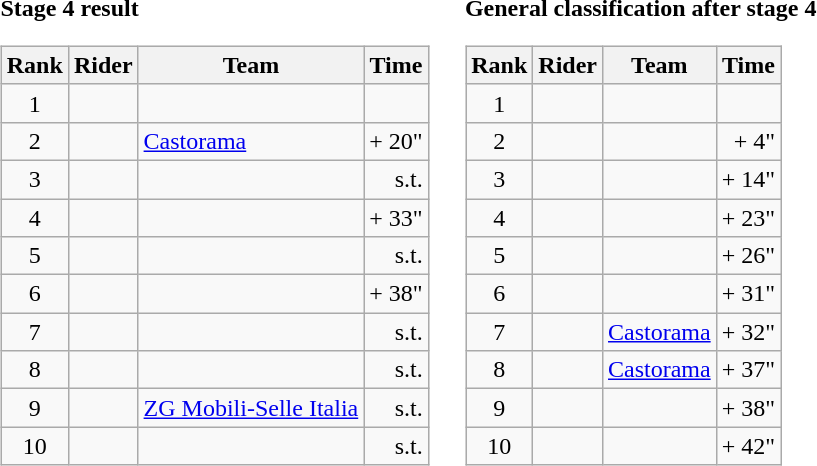<table>
<tr>
<td><strong>Stage 4 result</strong><br><table class="wikitable">
<tr>
<th scope="col">Rank</th>
<th scope="col">Rider</th>
<th scope="col">Team</th>
<th scope="col">Time</th>
</tr>
<tr>
<td style="text-align:center;">1</td>
<td></td>
<td></td>
<td style="text-align:right;"></td>
</tr>
<tr>
<td style="text-align:center;">2</td>
<td></td>
<td><a href='#'>Castorama</a></td>
<td style="text-align:right;">+ 20"</td>
</tr>
<tr>
<td style="text-align:center;">3</td>
<td></td>
<td></td>
<td style="text-align:right;">s.t.</td>
</tr>
<tr>
<td style="text-align:center;">4</td>
<td></td>
<td></td>
<td style="text-align:right;">+ 33"</td>
</tr>
<tr>
<td style="text-align:center;">5</td>
<td></td>
<td></td>
<td style="text-align:right;">s.t.</td>
</tr>
<tr>
<td style="text-align:center;">6</td>
<td></td>
<td></td>
<td style="text-align:right;">+ 38"</td>
</tr>
<tr>
<td style="text-align:center;">7</td>
<td></td>
<td></td>
<td style="text-align:right;">s.t.</td>
</tr>
<tr>
<td style="text-align:center;">8</td>
<td></td>
<td></td>
<td style="text-align:right;">s.t.</td>
</tr>
<tr>
<td style="text-align:center;">9</td>
<td></td>
<td><a href='#'>ZG Mobili-Selle Italia</a></td>
<td style="text-align:right;">s.t.</td>
</tr>
<tr>
<td style="text-align:center;">10</td>
<td></td>
<td></td>
<td style="text-align:right;">s.t.</td>
</tr>
</table>
</td>
<td></td>
<td><strong>General classification after stage 4</strong><br><table class="wikitable">
<tr>
<th scope="col">Rank</th>
<th scope="col">Rider</th>
<th scope="col">Team</th>
<th scope="col">Time</th>
</tr>
<tr>
<td style="text-align:center;">1</td>
<td> </td>
<td></td>
<td style="text-align:right;"></td>
</tr>
<tr>
<td style="text-align:center;">2</td>
<td></td>
<td></td>
<td style="text-align:right;">+ 4"</td>
</tr>
<tr>
<td style="text-align:center;">3</td>
<td></td>
<td></td>
<td style="text-align:right;">+ 14"</td>
</tr>
<tr>
<td style="text-align:center;">4</td>
<td></td>
<td></td>
<td style="text-align:right;">+ 23"</td>
</tr>
<tr>
<td style="text-align:center;">5</td>
<td></td>
<td></td>
<td style="text-align:right;">+ 26"</td>
</tr>
<tr>
<td style="text-align:center;">6</td>
<td></td>
<td></td>
<td style="text-align:right;">+ 31"</td>
</tr>
<tr>
<td style="text-align:center;">7</td>
<td></td>
<td><a href='#'>Castorama</a></td>
<td style="text-align:right;">+ 32"</td>
</tr>
<tr>
<td style="text-align:center;">8</td>
<td></td>
<td><a href='#'>Castorama</a></td>
<td style="text-align:right;">+ 37"</td>
</tr>
<tr>
<td style="text-align:center;">9</td>
<td></td>
<td></td>
<td style="text-align:right;">+ 38"</td>
</tr>
<tr>
<td style="text-align:center;">10</td>
<td></td>
<td></td>
<td style="text-align:right;">+ 42"</td>
</tr>
</table>
</td>
</tr>
</table>
